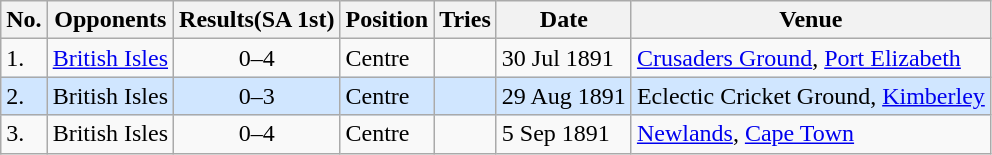<table class="wikitable">
<tr>
<th>No.</th>
<th>Opponents</th>
<th>Results(SA 1st)</th>
<th>Position</th>
<th>Tries</th>
<th>Date</th>
<th>Venue</th>
</tr>
<tr>
<td>1.</td>
<td> <a href='#'>British Isles</a></td>
<td align="center">0–4</td>
<td>Centre</td>
<td></td>
<td>30 Jul 1891</td>
<td><a href='#'>Crusaders Ground</a>, <a href='#'>Port Elizabeth</a></td>
</tr>
<tr style="background: #D0E6FF;">
<td>2.</td>
<td> British Isles</td>
<td align="center">0–3</td>
<td>Centre</td>
<td></td>
<td>29 Aug 1891</td>
<td>Eclectic Cricket Ground, <a href='#'>Kimberley</a></td>
</tr>
<tr>
<td>3.</td>
<td> British Isles</td>
<td align="center">0–4</td>
<td>Centre</td>
<td></td>
<td>5 Sep 1891</td>
<td><a href='#'>Newlands</a>, <a href='#'>Cape Town</a></td>
</tr>
</table>
